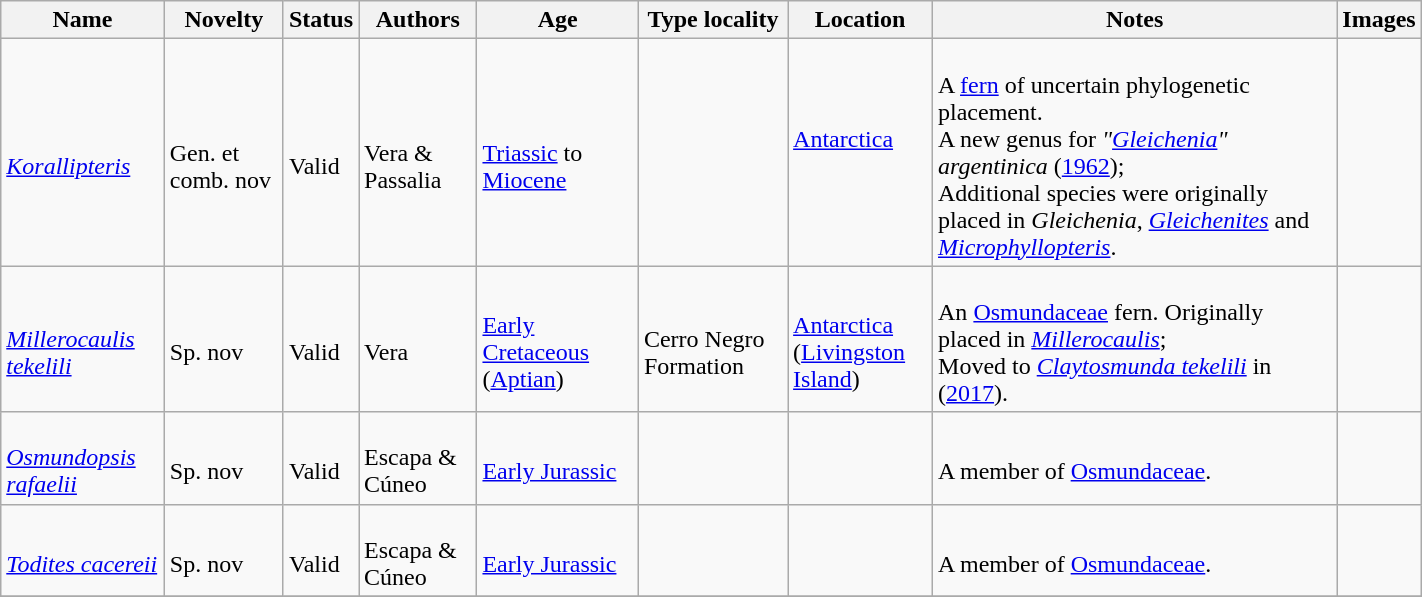<table class="wikitable sortable" align="center" width="75%">
<tr>
<th>Name</th>
<th>Novelty</th>
<th>Status</th>
<th>Authors</th>
<th>Age</th>
<th>Type locality</th>
<th>Location</th>
<th>Notes</th>
<th>Images</th>
</tr>
<tr>
<td><br><em><a href='#'>Korallipteris</a></em></td>
<td><br>Gen. et comb. nov</td>
<td><br>Valid</td>
<td><br>Vera & Passalia</td>
<td><br><a href='#'>Triassic</a> to <a href='#'>Miocene</a></td>
<td></td>
<td><br><a href='#'>Antarctica</a><br>
<br>
<br>
</td>
<td><br>A <a href='#'>fern</a> of uncertain phylogenetic placement.<br>A new genus for <em>"<a href='#'>Gleichenia</a>" argentinica</em> (<a href='#'>1962</a>);<br> Additional species were originally placed in <em>Gleichenia</em>, <em><a href='#'>Gleichenites</a></em> and <em><a href='#'>Microphyllopteris</a></em>.</td>
<td></td>
</tr>
<tr>
<td><br><em><a href='#'>Millerocaulis tekelili</a></em></td>
<td><br>Sp. nov</td>
<td><br>Valid</td>
<td><br>Vera</td>
<td><br><a href='#'>Early Cretaceous</a> (<a href='#'>Aptian</a>)</td>
<td><br>Cerro Negro Formation</td>
<td><br><a href='#'>Antarctica</a><br>(<a href='#'>Livingston Island</a>)</td>
<td><br>An <a href='#'>Osmundaceae</a> fern. Originally placed in <em><a href='#'>Millerocaulis</a></em>;<br> Moved to <em><a href='#'>Claytosmunda tekelili</a></em> in (<a href='#'>2017</a>).</td>
<td></td>
</tr>
<tr>
<td><br><em><a href='#'>Osmundopsis rafaelii</a></em></td>
<td><br>Sp. nov</td>
<td><br>Valid</td>
<td><br>Escapa & Cúneo</td>
<td><br><a href='#'>Early Jurassic</a></td>
<td></td>
<td><br></td>
<td><br>A member of <a href='#'>Osmundaceae</a>.</td>
<td></td>
</tr>
<tr>
<td><br><em><a href='#'>Todites cacereii</a></em></td>
<td><br>Sp. nov</td>
<td><br>Valid</td>
<td><br>Escapa & Cúneo</td>
<td><br><a href='#'>Early Jurassic</a></td>
<td></td>
<td><br></td>
<td><br>A member of <a href='#'>Osmundaceae</a>.</td>
<td></td>
</tr>
<tr>
</tr>
</table>
